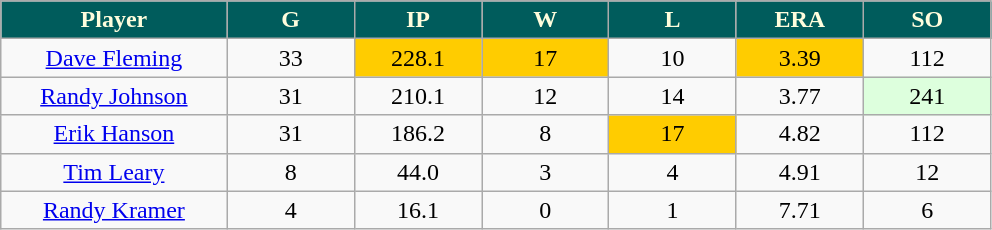<table class="wikitable sortable">
<tr>
<th style="background:#005c5c; color:#fffddd; width:16%;">Player</th>
<th style="background:#005c5c; color:#fffddd; width:9%;">G</th>
<th style="background:#005c5c; color:#fffddd; width:9%;">IP</th>
<th style="background:#005c5c; color:#fffddd; width:9%;">W</th>
<th style="background:#005c5c; color:#fffddd; width:9%;">L</th>
<th style="background:#005c5c; color:#fffddd; width:9%;">ERA</th>
<th style="background:#005c5c; color:#fffddd; width:9%;">SO</th>
</tr>
<tr style="text-align:center;">
<td><a href='#'>Dave Fleming</a></td>
<td>33</td>
<td style="background:#fc0;">228.1</td>
<td style="background:#fc0;">17</td>
<td>10</td>
<td style="background:#fc0;">3.39</td>
<td>112</td>
</tr>
<tr style="text-align:center;">
<td><a href='#'>Randy Johnson</a></td>
<td>31</td>
<td>210.1</td>
<td>12</td>
<td>14</td>
<td>3.77</td>
<td style="background:#DDFFDD;">241</td>
</tr>
<tr style="text-align:center;">
<td><a href='#'>Erik Hanson</a></td>
<td>31</td>
<td>186.2</td>
<td>8</td>
<td style="background:#fc0;">17</td>
<td>4.82</td>
<td>112</td>
</tr>
<tr style="text-align:center;">
<td><a href='#'>Tim Leary</a></td>
<td>8</td>
<td>44.0</td>
<td>3</td>
<td>4</td>
<td>4.91</td>
<td>12</td>
</tr>
<tr align=center>
<td><a href='#'>Randy Kramer</a></td>
<td>4</td>
<td>16.1</td>
<td>0</td>
<td>1</td>
<td>7.71</td>
<td>6</td>
</tr>
</table>
